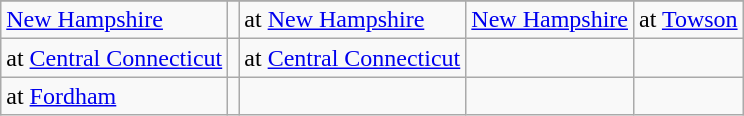<table class="wikitable">
<tr>
</tr>
<tr>
<td><a href='#'>New Hampshire</a></td>
<td></td>
<td>at <a href='#'>New Hampshire</a></td>
<td><a href='#'>New Hampshire</a></td>
<td>at <a href='#'>Towson</a></td>
</tr>
<tr>
<td>at <a href='#'>Central Connecticut</a></td>
<td></td>
<td>at <a href='#'>Central Connecticut</a></td>
<td></td>
<td></td>
</tr>
<tr>
<td>at <a href='#'>Fordham</a></td>
<td></td>
<td></td>
<td></td>
<td></td>
</tr>
</table>
